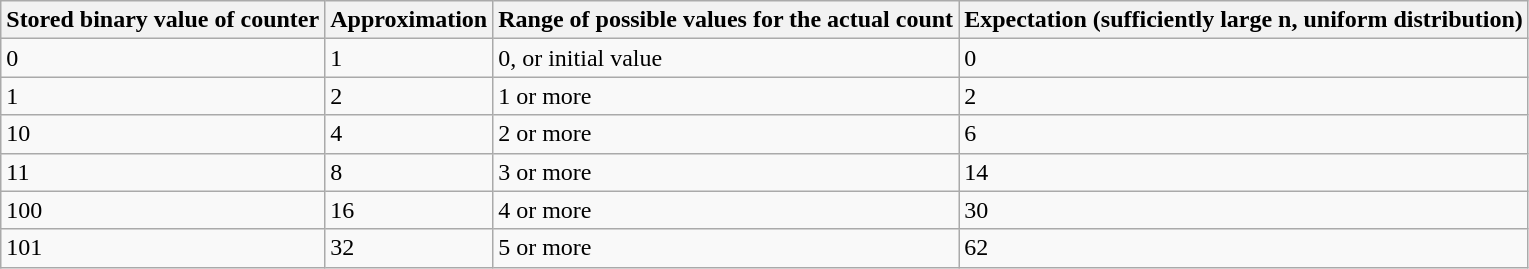<table class="wikitable" border="1">
<tr>
<th>Stored binary value of counter</th>
<th>Approximation</th>
<th>Range of possible values for the actual count</th>
<th>Expectation (sufficiently large n, uniform distribution)</th>
</tr>
<tr>
<td>0</td>
<td>1</td>
<td>0, or initial value</td>
<td>0</td>
</tr>
<tr>
<td>1</td>
<td>2</td>
<td>1 or more</td>
<td>2</td>
</tr>
<tr>
<td>10</td>
<td>4</td>
<td>2 or more</td>
<td>6</td>
</tr>
<tr>
<td>11</td>
<td>8</td>
<td>3 or more</td>
<td>14</td>
</tr>
<tr>
<td>100</td>
<td>16</td>
<td>4 or more</td>
<td>30</td>
</tr>
<tr>
<td>101</td>
<td>32</td>
<td>5 or more</td>
<td>62</td>
</tr>
</table>
